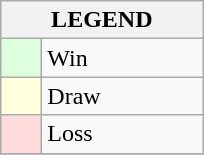<table class="wikitable" border="1">
<tr>
<th colspan="2">LEGEND</th>
</tr>
<tr>
<td style="background:#ddffdd;" width=20> </td>
<td width=100>Win</td>
</tr>
<tr>
<td style="background:#ffffdd"  width=20> </td>
<td width=100>Draw</td>
</tr>
<tr>
<td style="background:#ffdddd;" width=20> </td>
<td width=100>Loss</td>
</tr>
<tr>
</tr>
</table>
